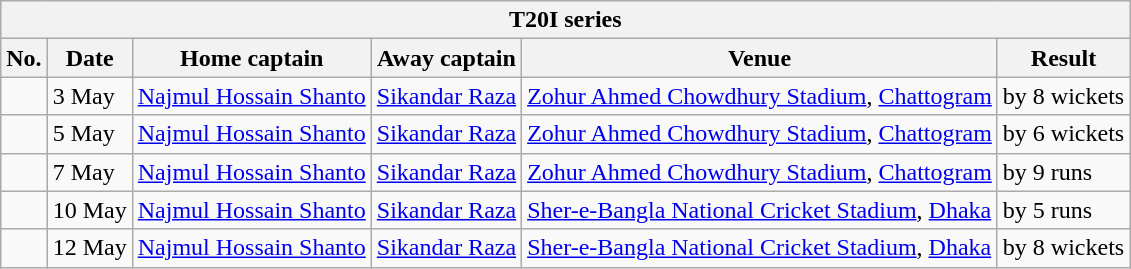<table class="wikitable">
<tr>
<th colspan="9">T20I series</th>
</tr>
<tr>
<th>No.</th>
<th>Date</th>
<th>Home captain</th>
<th>Away captain</th>
<th>Venue</th>
<th>Result</th>
</tr>
<tr>
<td></td>
<td>3 May</td>
<td><a href='#'>Najmul Hossain Shanto</a></td>
<td><a href='#'>Sikandar Raza</a></td>
<td><a href='#'>Zohur Ahmed Chowdhury Stadium</a>, <a href='#'>Chattogram</a></td>
<td> by 8 wickets</td>
</tr>
<tr>
<td></td>
<td>5 May</td>
<td><a href='#'>Najmul Hossain Shanto</a></td>
<td><a href='#'>Sikandar Raza</a></td>
<td><a href='#'>Zohur Ahmed Chowdhury Stadium</a>, <a href='#'>Chattogram</a></td>
<td> by 6 wickets</td>
</tr>
<tr>
<td></td>
<td>7 May</td>
<td><a href='#'>Najmul Hossain Shanto</a></td>
<td><a href='#'>Sikandar Raza</a></td>
<td><a href='#'>Zohur Ahmed Chowdhury Stadium</a>, <a href='#'>Chattogram</a></td>
<td> by 9 runs</td>
</tr>
<tr>
<td></td>
<td>10 May</td>
<td><a href='#'>Najmul Hossain Shanto</a></td>
<td><a href='#'>Sikandar Raza</a></td>
<td><a href='#'>Sher-e-Bangla National Cricket Stadium</a>, <a href='#'>Dhaka</a></td>
<td> by 5 runs</td>
</tr>
<tr>
<td></td>
<td>12 May</td>
<td><a href='#'>Najmul Hossain Shanto</a></td>
<td><a href='#'>Sikandar Raza</a></td>
<td><a href='#'>Sher-e-Bangla National Cricket Stadium</a>, <a href='#'>Dhaka</a></td>
<td> by 8 wickets</td>
</tr>
</table>
